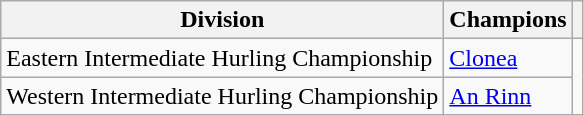<table class="wikitable">
<tr>
<th>Division</th>
<th>Champions</th>
<th></th>
</tr>
<tr>
<td>Eastern Intermediate Hurling Championship</td>
<td><a href='#'>Clonea</a></td>
<td rowspan=2></td>
</tr>
<tr>
<td>Western Intermediate Hurling Championship</td>
<td><a href='#'>An Rinn</a></td>
</tr>
</table>
